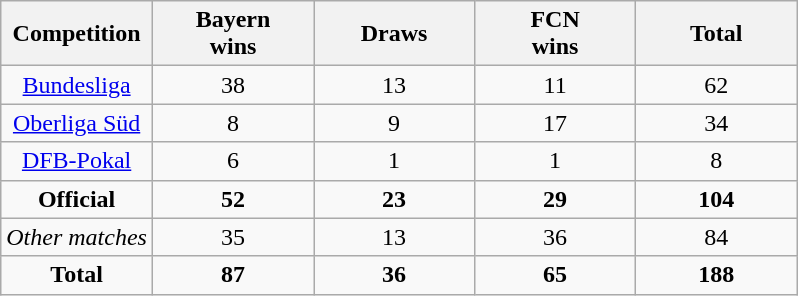<table class="wikitable alternance" style="text-align:center;">
<tr>
<th scope="col">Competition</th>
<th scope="col" style="width:100px;">Bayern <br> wins</th>
<th scope="col" style="width:100px;">Draws</th>
<th scope="col" style="width:100px;">FCN <br> wins</th>
<th scope="col" style="width:100px;">Total</th>
</tr>
<tr>
<td><a href='#'>Bundesliga</a></td>
<td>38</td>
<td>13</td>
<td>11</td>
<td>62</td>
</tr>
<tr>
<td><a href='#'>Oberliga Süd</a></td>
<td>8</td>
<td>9</td>
<td>17</td>
<td>34</td>
</tr>
<tr>
<td><a href='#'>DFB-Pokal</a></td>
<td>6</td>
<td>1</td>
<td>1</td>
<td>8</td>
</tr>
<tr>
<td><strong>Official</strong></td>
<td><strong>52</strong></td>
<td><strong>23</strong></td>
<td><strong>29</strong></td>
<td><strong>104</strong></td>
</tr>
<tr>
<td><em>Other matches</em></td>
<td>35</td>
<td>13</td>
<td>36</td>
<td>84</td>
</tr>
<tr>
<td><strong>Total</strong></td>
<td><strong>87</strong></td>
<td><strong>36</strong></td>
<td><strong>65</strong></td>
<td><strong>188</strong></td>
</tr>
</table>
